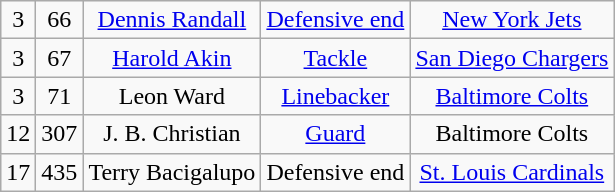<table class="wikitable" style="text-align:center">
<tr>
<td>3</td>
<td>66</td>
<td><a href='#'>Dennis Randall</a></td>
<td><a href='#'>Defensive end</a></td>
<td><a href='#'>New York Jets</a></td>
</tr>
<tr>
<td>3</td>
<td>67</td>
<td><a href='#'>Harold Akin</a></td>
<td><a href='#'>Tackle</a></td>
<td><a href='#'>San Diego Chargers</a></td>
</tr>
<tr>
<td>3</td>
<td>71</td>
<td>Leon Ward</td>
<td><a href='#'>Linebacker</a></td>
<td><a href='#'>Baltimore Colts</a></td>
</tr>
<tr>
<td>12</td>
<td>307</td>
<td>J. B. Christian</td>
<td><a href='#'>Guard</a></td>
<td>Baltimore Colts</td>
</tr>
<tr>
<td>17</td>
<td>435</td>
<td>Terry Bacigalupo</td>
<td>Defensive end</td>
<td><a href='#'>St. Louis Cardinals</a></td>
</tr>
</table>
